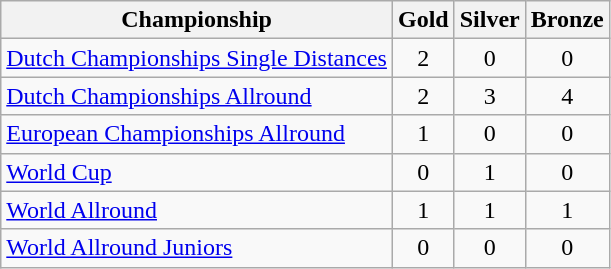<table class="wikitable">
<tr>
<th>Championship</th>
<th>Gold <br> </th>
<th>Silver <br> </th>
<th>Bronze <br> </th>
</tr>
<tr>
<td><a href='#'>Dutch Championships Single Distances</a></td>
<td style="text-align:center">2</td>
<td style="text-align:center">0</td>
<td style="text-align:center">0</td>
</tr>
<tr>
<td><a href='#'>Dutch Championships Allround</a></td>
<td style="text-align:center">2</td>
<td style="text-align:center">3</td>
<td style="text-align:center">4</td>
</tr>
<tr>
<td><a href='#'>European Championships Allround</a></td>
<td style="text-align:center">1</td>
<td style="text-align:center">0</td>
<td style="text-align:center">0</td>
</tr>
<tr>
<td><a href='#'>World Cup</a></td>
<td style="text-align:center">0</td>
<td style="text-align:center">1</td>
<td style="text-align:center">0</td>
</tr>
<tr>
<td><a href='#'>World Allround</a></td>
<td style="text-align:center">1</td>
<td style="text-align:center">1</td>
<td style="text-align:center">1</td>
</tr>
<tr>
<td><a href='#'>World Allround Juniors</a></td>
<td style="text-align:center">0</td>
<td style="text-align:center">0</td>
<td style="text-align:center">0</td>
</tr>
</table>
